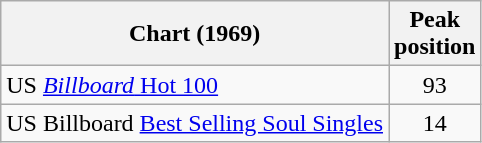<table class="wikitable sortable">
<tr>
<th>Chart (1969)</th>
<th>Peak<br>position</th>
</tr>
<tr>
<td>US <a href='#'><em>Billboard</em> Hot 100</a></td>
<td align="center">93</td>
</tr>
<tr>
<td>US  Billboard <a href='#'>Best Selling Soul Singles</a></td>
<td align="center">14</td>
</tr>
</table>
